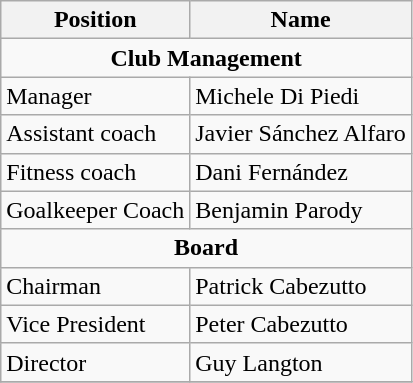<table class="wikitable sortable" style="text-align:center;">
<tr>
<th>Position</th>
<th>Name</th>
</tr>
<tr>
<td colspan="2"><strong>Club Management</strong></td>
</tr>
<tr>
<td align="left">Manager</td>
<td align="left"> Michele Di Piedi</td>
</tr>
<tr>
<td align="left">Assistant coach</td>
<td align="left"> Javier Sánchez Alfaro</td>
</tr>
<tr>
<td align="left">Fitness coach</td>
<td align="left"> Dani Fernández</td>
</tr>
<tr>
<td align="left">Goalkeeper Coach</td>
<td align="left"> Benjamin Parody</td>
</tr>
<tr>
<td colspan="2"><strong>Board</strong></td>
</tr>
<tr>
<td align="left">Chairman</td>
<td align="left"> Patrick Cabezutto</td>
</tr>
<tr>
<td align="left">Vice President</td>
<td align="left"> Peter Cabezutto</td>
</tr>
<tr>
<td align="left">Director</td>
<td align="left"> Guy Langton</td>
</tr>
<tr>
</tr>
</table>
